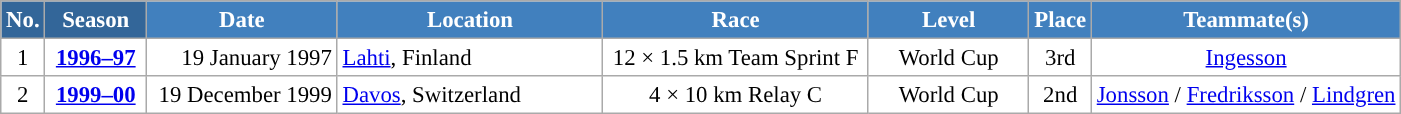<table class="wikitable sortable" style="font-size:95%; text-align:center; border:grey solid 1px; border-collapse:collapse; background:#ffffff;">
<tr style="background:#efefef;">
<th style="background-color:#369; color:white;">No.</th>
<th style="background-color:#369; color:white;">Season</th>
<th style="background-color:#4180be; color:white; width:120px;">Date</th>
<th style="background-color:#4180be; color:white; width:170px;">Location</th>
<th style="background-color:#4180be; color:white; width:170px;">Race</th>
<th style="background-color:#4180be; color:white; width:100px;">Level</th>
<th style="background-color:#4180be; color:white;">Place</th>
<th style="background-color:#4180be; color:white;">Teammate(s)</th>
</tr>
<tr>
<td align=center>1</td>
<td rowspan=1 align=center><strong> <a href='#'>1996–97</a> </strong></td>
<td align=right>19 January 1997</td>
<td align=left> <a href='#'>Lahti</a>, Finland</td>
<td>12 × 1.5 km Team Sprint F</td>
<td>World Cup</td>
<td>3rd</td>
<td><a href='#'>Ingesson</a></td>
</tr>
<tr>
<td align=center>2</td>
<td rowspan=1 align=center><strong> <a href='#'>1999–00</a> </strong></td>
<td align=right>19 December 1999</td>
<td align=left> <a href='#'>Davos</a>, Switzerland</td>
<td>4 × 10 km Relay C</td>
<td>World Cup</td>
<td>2nd</td>
<td><a href='#'>Jonsson</a> / <a href='#'>Fredriksson</a> / <a href='#'>Lindgren</a></td>
</tr>
</table>
